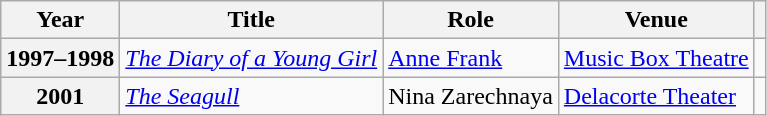<table class="wikitable plainrowheaders">
<tr>
<th scope="col">Year</th>
<th scope="col">Title</th>
<th scope="col">Role</th>
<th scope="col">Venue</th>
<th scope="col"></th>
</tr>
<tr>
<th scope=row>1997–1998</th>
<td><em><a href='#'>The Diary of a Young Girl</a></em></td>
<td><a href='#'>Anne Frank</a></td>
<td><a href='#'>Music Box Theatre</a></td>
<td></td>
</tr>
<tr>
<th scope=row>2001</th>
<td><em><a href='#'>The Seagull</a></em></td>
<td>Nina Zarechnaya</td>
<td><a href='#'>Delacorte Theater</a></td>
<td></td>
</tr>
</table>
